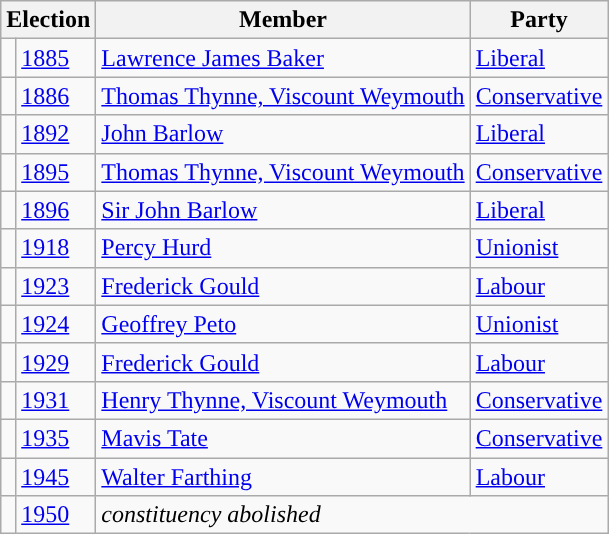<table class="wikitable">
<tr>
<th colspan="2">Election</th>
<th>Member</th>
<th>Party</th>
</tr>
<tr>
<td style="color:inherit;background-color: "></td>
<td><a href='#'>1885</a></td>
<td><a href='#'>Lawrence James Baker</a></td>
<td><a href='#'>Liberal</a></td>
</tr>
<tr>
<td style="color:inherit;background-color: "></td>
<td><a href='#'>1886</a></td>
<td><a href='#'>Thomas Thynne, Viscount Weymouth</a></td>
<td><a href='#'>Conservative</a></td>
</tr>
<tr>
<td style="color:inherit;background-color: "></td>
<td><a href='#'>1892</a></td>
<td><a href='#'>John Barlow</a></td>
<td><a href='#'>Liberal</a></td>
</tr>
<tr>
<td style="color:inherit;background-color: "></td>
<td><a href='#'>1895</a></td>
<td><a href='#'>Thomas Thynne, Viscount Weymouth</a></td>
<td><a href='#'>Conservative</a></td>
</tr>
<tr>
<td style="color:inherit;background-color: "></td>
<td><a href='#'>1896</a></td>
<td><a href='#'>Sir John Barlow</a></td>
<td><a href='#'>Liberal</a></td>
</tr>
<tr>
<td style="color:inherit;background-color: "></td>
<td><a href='#'>1918</a></td>
<td><a href='#'>Percy Hurd</a></td>
<td><a href='#'>Unionist</a></td>
</tr>
<tr>
<td style="color:inherit;background-color: "></td>
<td><a href='#'>1923</a></td>
<td><a href='#'>Frederick Gould</a></td>
<td><a href='#'>Labour</a></td>
</tr>
<tr>
<td style="color:inherit;background-color: "></td>
<td><a href='#'>1924</a></td>
<td><a href='#'>Geoffrey Peto</a></td>
<td><a href='#'>Unionist</a></td>
</tr>
<tr>
<td style="color:inherit;background-color: "></td>
<td><a href='#'>1929</a></td>
<td><a href='#'>Frederick Gould</a></td>
<td><a href='#'>Labour</a></td>
</tr>
<tr>
<td style="color:inherit;background-color: "></td>
<td><a href='#'>1931</a></td>
<td><a href='#'>Henry Thynne, Viscount Weymouth</a></td>
<td><a href='#'>Conservative</a></td>
</tr>
<tr>
<td style="color:inherit;background-color: "></td>
<td><a href='#'>1935</a></td>
<td><a href='#'>Mavis Tate</a></td>
<td><a href='#'>Conservative</a></td>
</tr>
<tr>
<td style="color:inherit;background-color: "></td>
<td><a href='#'>1945</a></td>
<td><a href='#'>Walter Farthing</a></td>
<td><a href='#'>Labour</a></td>
</tr>
<tr>
<td></td>
<td><a href='#'>1950</a></td>
<td colspan="2"><em>constituency abolished</em></td>
</tr>
</table>
